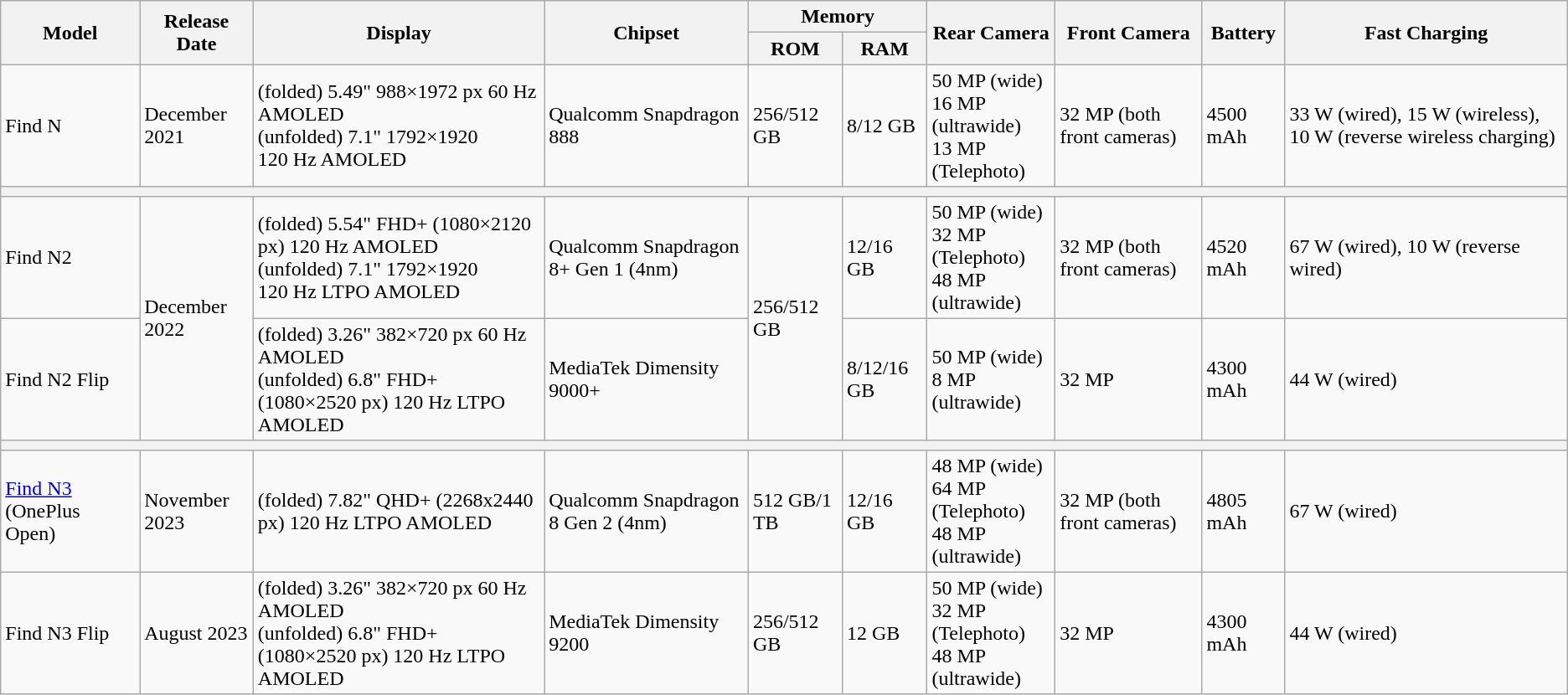<table class="wikitable sortable">
<tr>
<th rowspan="2">Model</th>
<th rowspan="2">Release Date</th>
<th rowspan="2">Display</th>
<th rowspan="2">Chipset</th>
<th colspan="2">Memory</th>
<th rowspan="2">Rear Camera</th>
<th rowspan="2">Front Camera</th>
<th rowspan="2">Battery</th>
<th rowspan="2">Fast Charging</th>
</tr>
<tr>
<th>ROM</th>
<th>RAM</th>
</tr>
<tr>
<td>Find N</td>
<td>December 2021</td>
<td>(folded) 5.49" 988×1972 px 60 Hz AMOLED<br>(unfolded) 7.1" 1792×1920 120 Hz AMOLED</td>
<td>Qualcomm Snapdragon 888</td>
<td>256/512 GB</td>
<td>8/12 GB</td>
<td>50 MP (wide)<br>16 MP (ultrawide)<br>13 MP (Telephoto)</td>
<td>32 MP (both front cameras)</td>
<td>4500 mAh</td>
<td>33 W (wired), 15 W (wireless), 10 W (reverse wireless charging)</td>
</tr>
<tr>
<th colspan="10"></th>
</tr>
<tr>
<td>Find N2</td>
<td rowspan="2">December 2022</td>
<td>(folded) 5.54" FHD+ (1080×2120 px) 120 Hz AMOLED<br>(unfolded) 7.1" 1792×1920 120 Hz LTPO AMOLED</td>
<td>Qualcomm Snapdragon 8+ Gen 1 (4nm)</td>
<td rowspan="2">256/512 GB</td>
<td>12/16 GB</td>
<td>50 MP (wide)<br>32 MP (Telephoto)<br>48 MP (ultrawide)</td>
<td>32 MP (both front cameras)</td>
<td>4520 mAh</td>
<td>67 W (wired), 10 W (reverse wired)</td>
</tr>
<tr>
<td>Find N2 Flip</td>
<td>(folded) 3.26" 382×720 px 60 Hz AMOLED<br>(unfolded) 6.8" FHD+ (1080×2520 px) 120 Hz LTPO AMOLED</td>
<td>MediaTek Dimensity 9000+</td>
<td>8/12/16 GB</td>
<td>50 MP (wide)<br>8 MP (ultrawide)</td>
<td>32 MP</td>
<td>4300 mAh</td>
<td>44 W (wired)</td>
</tr>
<tr>
<th colspan="10"></th>
</tr>
<tr>
<td><a href='#'>Find N3</a> (OnePlus Open)</td>
<td>November 2023</td>
<td>(folded) 7.82" QHD+ (2268x2440 px) 120 Hz LTPO AMOLED</td>
<td>Qualcomm Snapdragon 8 Gen 2 (4nm)</td>
<td>512 GB/1 TB</td>
<td>12/16 GB</td>
<td>48 MP (wide)<br>64 MP (Telephoto)<br>48 MP (ultrawide)</td>
<td>32 MP (both front cameras)</td>
<td>4805 mAh</td>
<td>67 W (wired)</td>
</tr>
<tr>
<td>Find N3 Flip</td>
<td>August 2023</td>
<td>(folded) 3.26" 382×720 px 60 Hz AMOLED<br>(unfolded) 6.8" FHD+ (1080×2520 px) 120 Hz LTPO AMOLED</td>
<td>MediaTek Dimensity 9200</td>
<td>256/512 GB</td>
<td>12 GB</td>
<td>50 MP (wide)<br>32 MP (Telephoto)<br>48 MP (ultrawide)</td>
<td>32 MP</td>
<td>4300 mAh</td>
<td>44 W (wired)</td>
</tr>
</table>
